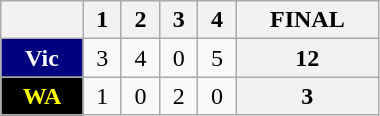<table class=wikitable style="width:20%;15%;15%;15%;15%;20%">
<tr>
<th></th>
<th>1</th>
<th>2</th>
<th>3</th>
<th>4</th>
<th>FINAL</th>
</tr>
<tr>
<th style="background:navy; color:white">Vic</th>
<td align=center>3</td>
<td align=center>4</td>
<td align=center>0</td>
<td align=center>5</td>
<th>12</th>
</tr>
<tr>
<th style="background:black; color:yellow">WA</th>
<td align=center>1</td>
<td align=center>0</td>
<td align=center>2</td>
<td align=center>0</td>
<th>3</th>
</tr>
</table>
